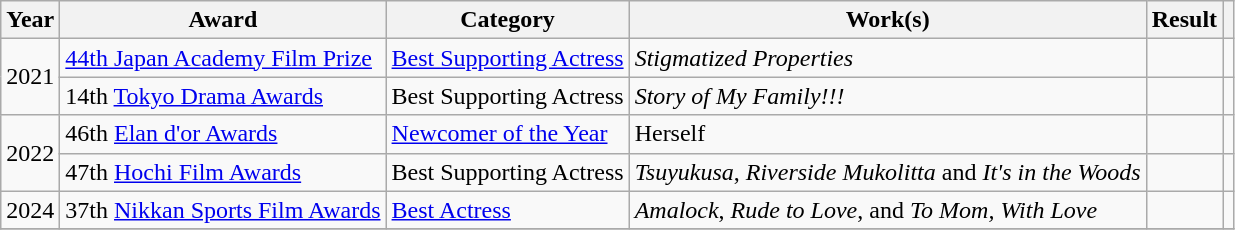<table class="wikitable">
<tr>
<th>Year</th>
<th>Award</th>
<th>Category</th>
<th>Work(s)</th>
<th>Result</th>
<th></th>
</tr>
<tr>
<td rowspan=2>2021</td>
<td><a href='#'>44th Japan Academy Film Prize</a></td>
<td><a href='#'>Best Supporting Actress</a></td>
<td><em>Stigmatized Properties</em></td>
<td></td>
<td></td>
</tr>
<tr>
<td>14th <a href='#'>Tokyo Drama Awards</a></td>
<td>Best Supporting Actress</td>
<td><em>Story of My Family!!!</em></td>
<td></td>
<td></td>
</tr>
<tr>
<td rowspan=2>2022</td>
<td>46th <a href='#'>Elan d'or Awards</a></td>
<td><a href='#'>Newcomer of the Year</a></td>
<td>Herself</td>
<td></td>
<td></td>
</tr>
<tr>
<td>47th <a href='#'>Hochi Film Awards</a></td>
<td>Best Supporting Actress</td>
<td><em>Tsuyukusa</em>, <em>Riverside Mukolitta</em> and <em>It's in the Woods</em></td>
<td></td>
<td></td>
</tr>
<tr>
<td>2024</td>
<td>37th <a href='#'>Nikkan Sports Film Awards</a></td>
<td><a href='#'>Best Actress</a></td>
<td><em>Amalock</em>, <em>Rude to Love</em>, and <em>To Mom, With Love</em></td>
<td></td>
<td></td>
</tr>
<tr>
</tr>
</table>
